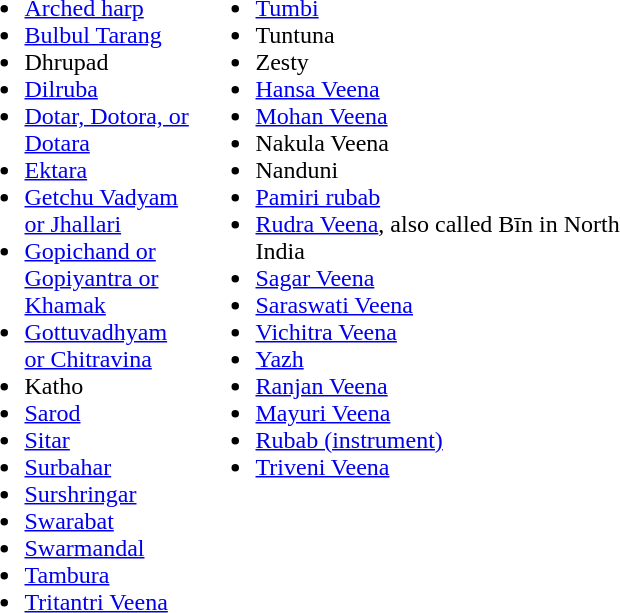<table>
<tr>
<td width="150" valign="top"><br><ul><li><a href='#'>Arched harp</a></li><li><a href='#'>Bulbul Tarang</a></li><li>Dhrupad</li><li><a href='#'>Dilruba</a></li><li><a href='#'>Dotar, Dotora, or Dotara</a></li><li><a href='#'>Ektara</a></li><li><a href='#'>Getchu Vadyam or Jhallari</a></li><li><a href='#'>Gopichand or Gopiyantra or Khamak</a></li><li><a href='#'>Gottuvadhyam or Chitravina</a></li><li>Katho</li><li><a href='#'>Sarod</a></li><li><a href='#'>Sitar</a></li><li><a href='#'>Surbahar</a></li><li><a href='#'>Surshringar</a></li><li><a href='#'>Swarabat</a></li><li><a href='#'>Swarmandal</a></li><li><a href='#'>Tambura</a></li><li><a href='#'>Tritantri Veena</a></li></ul></td>
<td width="300" valign="top"><br><ul><li><a href='#'>Tumbi</a></li><li>Tuntuna</li><li>Zesty</li><li><a href='#'>Hansa Veena</a></li><li><a href='#'>Mohan Veena</a></li><li>Nakula Veena</li><li>Nanduni</li><li><a href='#'>Pamiri rubab</a></li><li><a href='#'>Rudra Veena</a>, also called Bīn in North India</li><li><a href='#'>Sagar Veena</a></li><li><a href='#'>Saraswati Veena</a></li><li><a href='#'>Vichitra Veena</a></li><li><a href='#'>Yazh</a></li><li><a href='#'>Ranjan Veena</a></li><li><a href='#'>Mayuri Veena</a></li><li><a href='#'>Rubab (instrument)</a></li><li><a href='#'>Triveni Veena</a></li></ul></td>
</tr>
</table>
